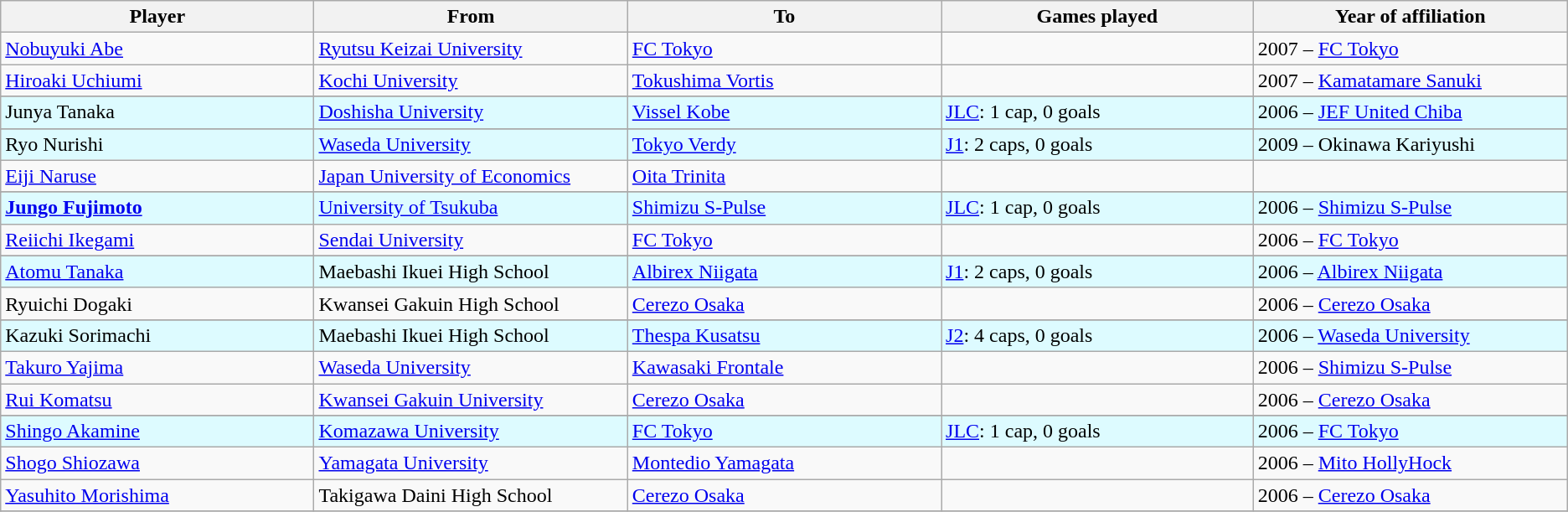<table class="wikitable sortable mw-collapsible" style="text-align:left;">
<tr>
<th width=250px>Player</th>
<th width=250px>From</th>
<th width=250px>To</th>
<th width=250px>Games played</th>
<th width=250px>Year of affiliation</th>
</tr>
<tr>
<td><a href='#'>Nobuyuki Abe</a></td>
<td><a href='#'>Ryutsu Keizai University</a></td>
<td><a href='#'>FC Tokyo</a></td>
<td></td>
<td>2007 – <a href='#'>FC Tokyo</a></td>
</tr>
<tr>
<td><a href='#'>Hiroaki Uchiumi</a></td>
<td><a href='#'>Kochi University</a></td>
<td><a href='#'>Tokushima Vortis</a></td>
<td></td>
<td>2007 – <a href='#'>Kamatamare Sanuki</a></td>
</tr>
<tr>
</tr>
<tr style="background:#DDFBFF;">
<td>Junya Tanaka</td>
<td><a href='#'>Doshisha University</a></td>
<td><a href='#'>Vissel Kobe</a></td>
<td><a href='#'>JLC</a>: 1 cap, 0 goals</td>
<td>2006 – <a href='#'>JEF United Chiba</a></td>
</tr>
<tr>
</tr>
<tr style="background:#DDFBFF;">
<td>Ryo Nurishi</td>
<td><a href='#'>Waseda University</a></td>
<td><a href='#'>Tokyo Verdy</a></td>
<td><a href='#'>J1</a>: 2 caps, 0 goals</td>
<td>2009 – Okinawa Kariyushi</td>
</tr>
<tr>
<td><a href='#'>Eiji Naruse</a></td>
<td><a href='#'>Japan University of Economics</a></td>
<td><a href='#'>Oita Trinita</a></td>
<td></td>
<td></td>
</tr>
<tr>
</tr>
<tr style="background:#DDFBFF;">
<td><strong><a href='#'>Jungo Fujimoto</a></strong></td>
<td><a href='#'>University of Tsukuba</a></td>
<td><a href='#'>Shimizu S-Pulse</a></td>
<td><a href='#'>JLC</a>: 1 cap, 0 goals</td>
<td>2006 – <a href='#'>Shimizu S-Pulse</a></td>
</tr>
<tr>
<td><a href='#'>Reiichi Ikegami</a></td>
<td><a href='#'>Sendai University</a></td>
<td><a href='#'>FC Tokyo</a></td>
<td></td>
<td>2006 – <a href='#'>FC Tokyo</a></td>
</tr>
<tr>
</tr>
<tr style="background:#DDFBFF;">
<td><a href='#'>Atomu Tanaka</a></td>
<td>Maebashi Ikuei High School</td>
<td><a href='#'>Albirex Niigata</a></td>
<td><a href='#'>J1</a>: 2 caps, 0 goals</td>
<td>2006 – <a href='#'>Albirex Niigata</a></td>
</tr>
<tr>
<td>Ryuichi Dogaki</td>
<td>Kwansei Gakuin High School</td>
<td><a href='#'>Cerezo Osaka</a></td>
<td></td>
<td>2006 – <a href='#'>Cerezo Osaka</a></td>
</tr>
<tr>
</tr>
<tr style="background:#DDFBFF;">
<td>Kazuki Sorimachi</td>
<td>Maebashi Ikuei High School</td>
<td><a href='#'>Thespa Kusatsu</a></td>
<td><a href='#'>J2</a>: 4 caps, 0 goals</td>
<td>2006 – <a href='#'>Waseda University</a></td>
</tr>
<tr>
<td><a href='#'>Takuro Yajima</a></td>
<td><a href='#'>Waseda University</a></td>
<td><a href='#'>Kawasaki Frontale</a></td>
<td></td>
<td>2006 – <a href='#'>Shimizu S-Pulse</a></td>
</tr>
<tr>
<td><a href='#'>Rui Komatsu</a></td>
<td><a href='#'>Kwansei Gakuin University</a></td>
<td><a href='#'>Cerezo Osaka</a></td>
<td></td>
<td>2006 – <a href='#'>Cerezo Osaka</a></td>
</tr>
<tr>
</tr>
<tr style="background:#DDFBFF;">
<td><a href='#'>Shingo Akamine</a></td>
<td><a href='#'>Komazawa University</a></td>
<td><a href='#'>FC Tokyo</a></td>
<td><a href='#'>JLC</a>: 1 cap, 0 goals</td>
<td>2006 – <a href='#'>FC Tokyo</a></td>
</tr>
<tr>
<td><a href='#'>Shogo Shiozawa</a></td>
<td><a href='#'>Yamagata University</a></td>
<td><a href='#'>Montedio Yamagata</a></td>
<td></td>
<td>2006 – <a href='#'>Mito HollyHock</a></td>
</tr>
<tr>
<td><a href='#'>Yasuhito Morishima</a></td>
<td>Takigawa Daini High School</td>
<td><a href='#'>Cerezo Osaka</a></td>
<td></td>
<td>2006 – <a href='#'>Cerezo Osaka</a></td>
</tr>
<tr>
</tr>
</table>
